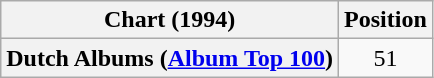<table class="wikitable plainrowheaders" style="text-align:center">
<tr>
<th scope="col">Chart (1994)</th>
<th scope="col">Position</th>
</tr>
<tr>
<th scope="row">Dutch Albums (<a href='#'>Album Top 100</a>)</th>
<td>51</td>
</tr>
</table>
